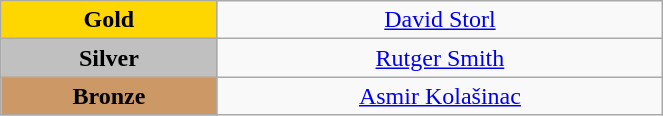<table class="wikitable" style=" text-align:center; " width="35%">
<tr>
<td bgcolor="gold"><strong>Gold</strong></td>
<td><a href='#'>David Storl</a><br>  <small><em></em></small></td>
</tr>
<tr>
<td bgcolor="silver"><strong>Silver</strong></td>
<td><a href='#'>Rutger Smith</a><br>  <small><em></em></small></td>
</tr>
<tr>
<td bgcolor="CC9966"><strong>Bronze</strong></td>
<td><a href='#'>Asmir Kolašinac</a><br>  <small><em></em></small></td>
</tr>
</table>
